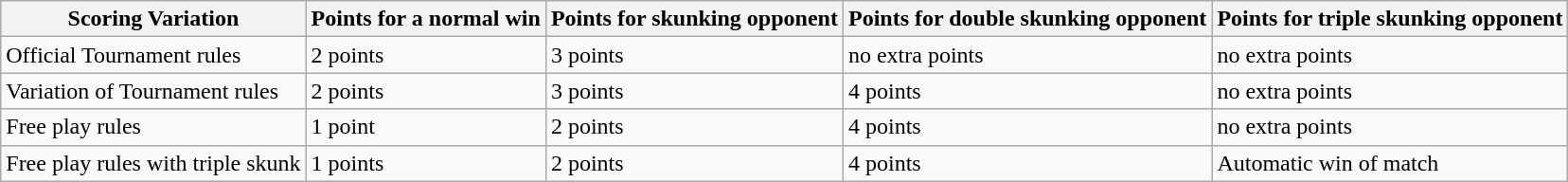<table class="wikitable" border="1">
<tr>
<th>Scoring Variation</th>
<th>Points for a normal win</th>
<th>Points for skunking opponent</th>
<th>Points for double skunking opponent</th>
<th>Points for triple skunking opponent</th>
</tr>
<tr>
<td>Official Tournament rules</td>
<td>2 points</td>
<td>3 points</td>
<td>no extra points</td>
<td>no extra points</td>
</tr>
<tr>
<td>Variation of Tournament rules</td>
<td>2 points</td>
<td>3 points</td>
<td>4 points</td>
<td>no extra points</td>
</tr>
<tr>
<td>Free play rules</td>
<td>1 point</td>
<td>2 points</td>
<td>4 points</td>
<td>no extra points</td>
</tr>
<tr>
<td>Free play rules with triple skunk</td>
<td>1 points</td>
<td>2 points</td>
<td>4 points</td>
<td>Automatic win of match</td>
</tr>
</table>
